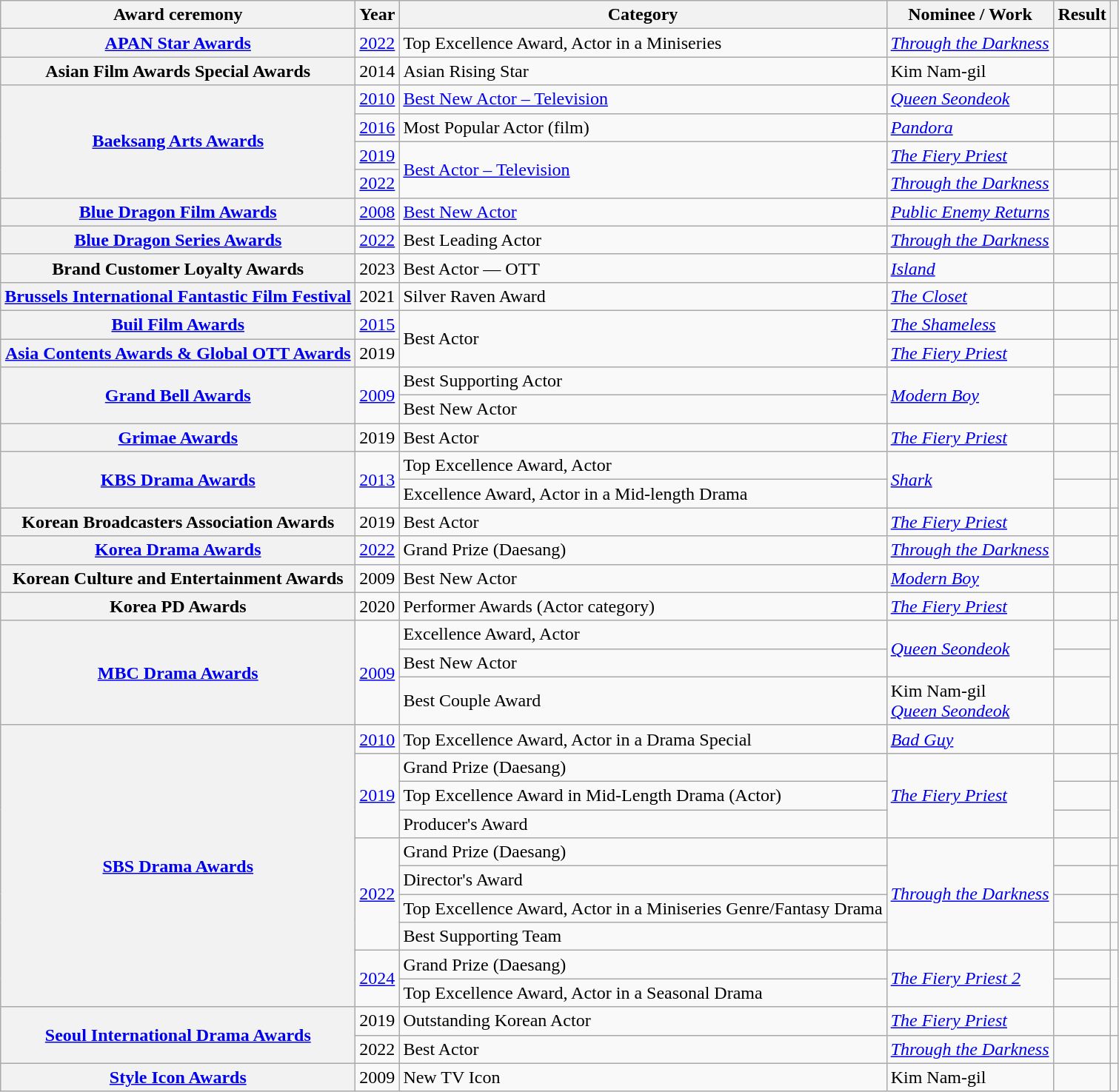<table class="wikitable plainrowheaders sortable">
<tr>
<th scope="col">Award ceremony</th>
<th scope="col">Year</th>
<th scope="col">Category</th>
<th scope="col">Nominee / Work</th>
<th scope="col">Result</th>
<th scope="col" class="unsortable"></th>
</tr>
<tr>
<th scope="row"><a href='#'>APAN Star Awards</a></th>
<td style="text-align:center"><a href='#'>2022</a></td>
<td>Top Excellence Award, Actor in a Miniseries</td>
<td><em><a href='#'>Through the Darkness</a></em></td>
<td></td>
<td style="text-align:center"></td>
</tr>
<tr>
<th scope="row">Asian Film Awards Special Awards</th>
<td style="text-align:center">2014</td>
<td>Asian Rising Star</td>
<td>Kim Nam-gil</td>
<td></td>
<td style="text-align:center"></td>
</tr>
<tr>
<th scope="row"  rowspan="4"><a href='#'>Baeksang Arts Awards</a></th>
<td style="text-align:center"><a href='#'>2010</a></td>
<td><a href='#'>Best New Actor – Television</a></td>
<td><em><a href='#'>Queen Seondeok</a></em></td>
<td></td>
<td style="text-align:center"></td>
</tr>
<tr>
<td style="text-align:center"><a href='#'>2016</a></td>
<td>Most Popular Actor (film)</td>
<td><em><a href='#'>Pandora</a></em></td>
<td></td>
<td style="text-align:center"></td>
</tr>
<tr>
<td style="text-align:center"><a href='#'>2019</a></td>
<td rowspan="2"><a href='#'>Best Actor – Television</a></td>
<td><em><a href='#'>The Fiery Priest</a></em></td>
<td></td>
<td style="text-align:center"></td>
</tr>
<tr>
<td style="text-align:center"><a href='#'>2022</a></td>
<td><em><a href='#'>Through the Darkness</a></em></td>
<td></td>
<td style="text-align:center"></td>
</tr>
<tr>
<th scope="row"><a href='#'>Blue Dragon Film Awards</a></th>
<td style="text-align:center"><a href='#'>2008</a></td>
<td><a href='#'>Best New Actor</a></td>
<td><em><a href='#'>Public Enemy Returns</a></em></td>
<td></td>
<td style="text-align:center"></td>
</tr>
<tr>
<th scope="row"><a href='#'>Blue Dragon Series Awards</a></th>
<td style="text-align:center"><a href='#'>2022</a></td>
<td>Best Leading Actor</td>
<td><em><a href='#'>Through the Darkness</a></em></td>
<td></td>
<td style="text-align:center"></td>
</tr>
<tr>
<th scope="row">Brand Customer Loyalty Awards</th>
<td style="text-align:center">2023</td>
<td>Best Actor — OTT</td>
<td><em><a href='#'>Island</a></em></td>
<td></td>
<td style="text-align:center"></td>
</tr>
<tr>
<th scope="row"><a href='#'>Brussels International Fantastic Film Festival</a></th>
<td style="text-align:center">2021</td>
<td>Silver Raven Award</td>
<td><em><a href='#'>The Closet</a></em></td>
<td></td>
<td style="text-align:center"></td>
</tr>
<tr>
<th scope="row"><a href='#'>Buil Film Awards</a></th>
<td style="text-align:center"><a href='#'>2015</a></td>
<td rowspan="2">Best Actor</td>
<td><em><a href='#'>The Shameless</a></em></td>
<td></td>
<td style="text-align:center"></td>
</tr>
<tr>
<th scope="row"><a href='#'>Asia Contents Awards & Global OTT Awards</a></th>
<td style="text-align:center">2019</td>
<td><em><a href='#'>The Fiery Priest</a></em></td>
<td></td>
<td style="text-align:center"></td>
</tr>
<tr>
<th scope="row"  rowspan="2"><a href='#'>Grand Bell Awards</a></th>
<td rowspan="2" style="text-align:center"><a href='#'>2009</a></td>
<td>Best Supporting Actor</td>
<td rowspan="2"><em><a href='#'>Modern Boy</a></em></td>
<td></td>
<td style="text-align:center" rowspan="2"></td>
</tr>
<tr>
<td>Best New Actor</td>
<td></td>
</tr>
<tr>
<th scope="row"><a href='#'>Grimae Awards</a></th>
<td style="text-align:center">2019</td>
<td>Best Actor</td>
<td><em><a href='#'>The Fiery Priest</a></em></td>
<td></td>
<td style="text-align:center"></td>
</tr>
<tr>
<th scope="row"  rowspan="2"><a href='#'>KBS Drama Awards</a></th>
<td rowspan="2" style="text-align:center"><a href='#'>2013</a></td>
<td>Top Excellence Award, Actor</td>
<td rowspan="2"><em><a href='#'>Shark</a></em></td>
<td></td>
<td style="text-align:center"></td>
</tr>
<tr>
<td>Excellence Award, Actor in a Mid-length Drama</td>
<td></td>
<td style="text-align:center"></td>
</tr>
<tr>
<th scope="row">Korean Broadcasters Association Awards</th>
<td style="text-align:center">2019</td>
<td>Best Actor</td>
<td><em><a href='#'>The Fiery Priest</a></em></td>
<td></td>
<td style="text-align:center"></td>
</tr>
<tr>
<th scope="row"><a href='#'>Korea Drama Awards</a></th>
<td style="text-align:center"><a href='#'>2022</a></td>
<td>Grand Prize (Daesang)</td>
<td><em><a href='#'>Through the Darkness</a></em></td>
<td></td>
<td style="text-align:center"></td>
</tr>
<tr>
<th scope="row">Korean Culture and Entertainment Awards</th>
<td style="text-align:center">2009</td>
<td>Best New Actor</td>
<td><em><a href='#'>Modern Boy</a></em></td>
<td></td>
<td style="text-align:center"></td>
</tr>
<tr>
<th scope="row">Korea PD Awards</th>
<td style="text-align:center">2020</td>
<td>Performer Awards (Actor category)</td>
<td><em><a href='#'>The Fiery Priest</a></em></td>
<td></td>
<td style="text-align:center"></td>
</tr>
<tr>
<th scope="row"  rowspan="3"><a href='#'>MBC Drama Awards</a></th>
<td rowspan="3" style="text-align:center"><a href='#'>2009</a></td>
<td>Excellence Award, Actor</td>
<td rowspan="2"><em><a href='#'>Queen Seondeok</a></em></td>
<td></td>
<td rowspan="3" style="text-align:center"></td>
</tr>
<tr>
<td>Best New Actor</td>
<td></td>
</tr>
<tr>
<td>Best Couple Award</td>
<td>Kim Nam-gil <br><em><a href='#'>Queen Seondeok</a></em></td>
<td></td>
</tr>
<tr>
<th scope="row"  rowspan="10"><a href='#'>SBS Drama Awards</a></th>
<td style="text-align:center"><a href='#'>2010</a></td>
<td>Top Excellence Award, Actor in a Drama Special</td>
<td><em><a href='#'>Bad Guy</a></em></td>
<td></td>
<td style="text-align:center"></td>
</tr>
<tr>
<td rowspan="3" style="text-align:center"><a href='#'>2019</a></td>
<td>Grand Prize (Daesang)</td>
<td rowspan="3"><em><a href='#'>The Fiery Priest</a></em></td>
<td></td>
<td style="text-align:center"></td>
</tr>
<tr>
<td>Top Excellence Award in Mid-Length Drama (Actor)</td>
<td></td>
<td style="text-align:center" rowspan="2"></td>
</tr>
<tr>
<td>Producer's Award</td>
<td></td>
</tr>
<tr>
<td rowspan="4" style="text-align:center"><a href='#'>2022</a></td>
<td>Grand Prize (Daesang)</td>
<td rowspan="4"><em><a href='#'>Through the Darkness</a></em></td>
<td></td>
<td style="text-align:center"></td>
</tr>
<tr>
<td>Director's Award</td>
<td></td>
<td style="text-align:center"></td>
</tr>
<tr>
<td>Top Excellence Award, Actor in a Miniseries Genre/Fantasy Drama</td>
<td></td>
<td style="text-align:center"></td>
</tr>
<tr>
<td>Best Supporting Team</td>
<td></td>
<td style="text-align:center"></td>
</tr>
<tr>
<td rowspan="2" style="text-align:center"><a href='#'>2024</a></td>
<td>Grand Prize (Daesang)</td>
<td rowspan="2"><em><a href='#'>The Fiery Priest 2</a></em></td>
<td></td>
<td style="text-align:center" rowspan="2"></td>
</tr>
<tr>
<td>Top Excellence Award, Actor in a Seasonal Drama</td>
<td></td>
</tr>
<tr>
<th scope="row"  rowspan="2"><a href='#'>Seoul International Drama Awards</a></th>
<td style="text-align:center">2019</td>
<td>Outstanding Korean Actor</td>
<td><em><a href='#'>The Fiery Priest</a></em></td>
<td></td>
<td style="text-align:center"></td>
</tr>
<tr>
<td style="text-align:center">2022</td>
<td>Best Actor</td>
<td><em><a href='#'>Through the Darkness</a></em></td>
<td></td>
<td style="text-align:center"></td>
</tr>
<tr>
<th scope="row"><a href='#'>Style Icon Awards</a></th>
<td style="text-align:center">2009</td>
<td>New TV Icon</td>
<td>Kim Nam-gil</td>
<td></td>
<td style="text-align:center"></td>
</tr>
</table>
